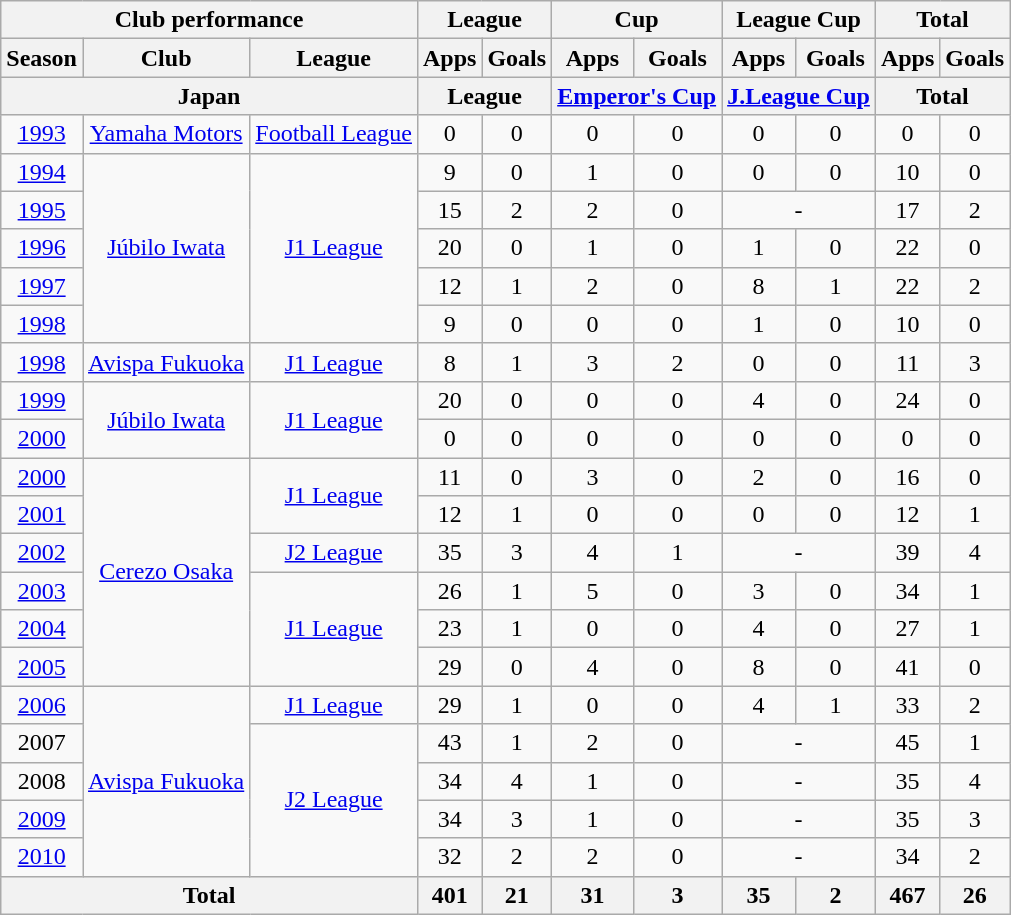<table class="wikitable" style="text-align:center;">
<tr>
<th colspan=3>Club performance</th>
<th colspan=2>League</th>
<th colspan=2>Cup</th>
<th colspan=2>League Cup</th>
<th colspan=2>Total</th>
</tr>
<tr>
<th>Season</th>
<th>Club</th>
<th>League</th>
<th>Apps</th>
<th>Goals</th>
<th>Apps</th>
<th>Goals</th>
<th>Apps</th>
<th>Goals</th>
<th>Apps</th>
<th>Goals</th>
</tr>
<tr>
<th colspan=3>Japan</th>
<th colspan=2>League</th>
<th colspan=2><a href='#'>Emperor's Cup</a></th>
<th colspan=2><a href='#'>J.League Cup</a></th>
<th colspan=2>Total</th>
</tr>
<tr>
<td><a href='#'>1993</a></td>
<td><a href='#'>Yamaha Motors</a></td>
<td><a href='#'>Football League</a></td>
<td>0</td>
<td>0</td>
<td>0</td>
<td>0</td>
<td>0</td>
<td>0</td>
<td>0</td>
<td>0</td>
</tr>
<tr>
<td><a href='#'>1994</a></td>
<td rowspan="5"><a href='#'>Júbilo Iwata</a></td>
<td rowspan="5"><a href='#'>J1 League</a></td>
<td>9</td>
<td>0</td>
<td>1</td>
<td>0</td>
<td>0</td>
<td>0</td>
<td>10</td>
<td>0</td>
</tr>
<tr>
<td><a href='#'>1995</a></td>
<td>15</td>
<td>2</td>
<td>2</td>
<td>0</td>
<td colspan="2">-</td>
<td>17</td>
<td>2</td>
</tr>
<tr>
<td><a href='#'>1996</a></td>
<td>20</td>
<td>0</td>
<td>1</td>
<td>0</td>
<td>1</td>
<td>0</td>
<td>22</td>
<td>0</td>
</tr>
<tr>
<td><a href='#'>1997</a></td>
<td>12</td>
<td>1</td>
<td>2</td>
<td>0</td>
<td>8</td>
<td>1</td>
<td>22</td>
<td>2</td>
</tr>
<tr>
<td><a href='#'>1998</a></td>
<td>9</td>
<td>0</td>
<td>0</td>
<td>0</td>
<td>1</td>
<td>0</td>
<td>10</td>
<td>0</td>
</tr>
<tr>
<td><a href='#'>1998</a></td>
<td><a href='#'>Avispa Fukuoka</a></td>
<td><a href='#'>J1 League</a></td>
<td>8</td>
<td>1</td>
<td>3</td>
<td>2</td>
<td>0</td>
<td>0</td>
<td>11</td>
<td>3</td>
</tr>
<tr>
<td><a href='#'>1999</a></td>
<td rowspan="2"><a href='#'>Júbilo Iwata</a></td>
<td rowspan="2"><a href='#'>J1 League</a></td>
<td>20</td>
<td>0</td>
<td>0</td>
<td>0</td>
<td>4</td>
<td>0</td>
<td>24</td>
<td>0</td>
</tr>
<tr>
<td><a href='#'>2000</a></td>
<td>0</td>
<td>0</td>
<td>0</td>
<td>0</td>
<td>0</td>
<td>0</td>
<td>0</td>
<td>0</td>
</tr>
<tr>
<td><a href='#'>2000</a></td>
<td rowspan="6"><a href='#'>Cerezo Osaka</a></td>
<td rowspan="2"><a href='#'>J1 League</a></td>
<td>11</td>
<td>0</td>
<td>3</td>
<td>0</td>
<td>2</td>
<td>0</td>
<td>16</td>
<td>0</td>
</tr>
<tr>
<td><a href='#'>2001</a></td>
<td>12</td>
<td>1</td>
<td>0</td>
<td>0</td>
<td>0</td>
<td>0</td>
<td>12</td>
<td>1</td>
</tr>
<tr>
<td><a href='#'>2002</a></td>
<td><a href='#'>J2 League</a></td>
<td>35</td>
<td>3</td>
<td>4</td>
<td>1</td>
<td colspan="2">-</td>
<td>39</td>
<td>4</td>
</tr>
<tr>
<td><a href='#'>2003</a></td>
<td rowspan="3"><a href='#'>J1 League</a></td>
<td>26</td>
<td>1</td>
<td>5</td>
<td>0</td>
<td>3</td>
<td>0</td>
<td>34</td>
<td>1</td>
</tr>
<tr>
<td><a href='#'>2004</a></td>
<td>23</td>
<td>1</td>
<td>0</td>
<td>0</td>
<td>4</td>
<td>0</td>
<td>27</td>
<td>1</td>
</tr>
<tr>
<td><a href='#'>2005</a></td>
<td>29</td>
<td>0</td>
<td>4</td>
<td>0</td>
<td>8</td>
<td>0</td>
<td>41</td>
<td>0</td>
</tr>
<tr>
<td><a href='#'>2006</a></td>
<td rowspan="5"><a href='#'>Avispa Fukuoka</a></td>
<td><a href='#'>J1 League</a></td>
<td>29</td>
<td>1</td>
<td>0</td>
<td>0</td>
<td>4</td>
<td>1</td>
<td>33</td>
<td>2</td>
</tr>
<tr>
<td>2007</td>
<td rowspan="4"><a href='#'>J2 League</a></td>
<td>43</td>
<td>1</td>
<td>2</td>
<td>0</td>
<td colspan="2">-</td>
<td>45</td>
<td>1</td>
</tr>
<tr>
<td>2008</td>
<td>34</td>
<td>4</td>
<td>1</td>
<td>0</td>
<td colspan="2">-</td>
<td>35</td>
<td>4</td>
</tr>
<tr>
<td><a href='#'>2009</a></td>
<td>34</td>
<td>3</td>
<td>1</td>
<td>0</td>
<td colspan="2">-</td>
<td>35</td>
<td>3</td>
</tr>
<tr>
<td><a href='#'>2010</a></td>
<td>32</td>
<td>2</td>
<td>2</td>
<td>0</td>
<td colspan="2">-</td>
<td>34</td>
<td>2</td>
</tr>
<tr>
<th colspan=3>Total</th>
<th>401</th>
<th>21</th>
<th>31</th>
<th>3</th>
<th>35</th>
<th>2</th>
<th>467</th>
<th>26</th>
</tr>
</table>
